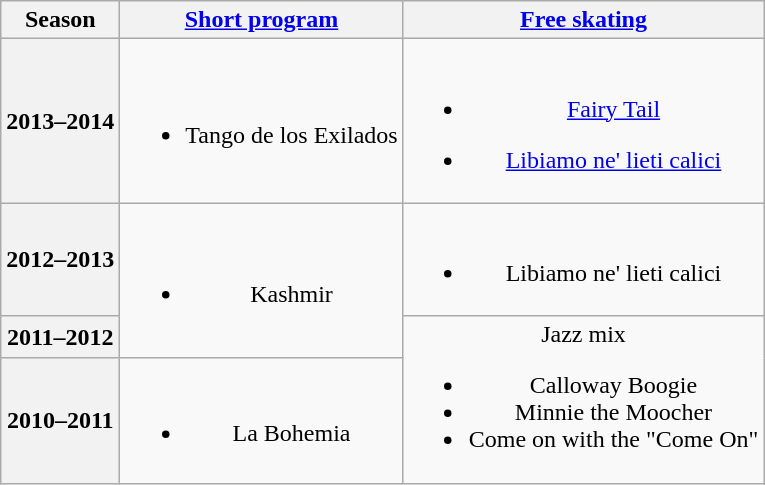<table class=wikitable style=text-align:center>
<tr>
<th>Season</th>
<th><a href='#'>Short program</a></th>
<th><a href='#'>Free skating</a></th>
</tr>
<tr>
<th>2013–2014</th>
<td><br><ul><li>Tango de los Exilados <br></li></ul></td>
<td><br><ul><li><a href='#'>Fairy Tail</a> <br></li></ul><ul><li><a href='#'>Libiamo ne' lieti calici</a> <br></li></ul></td>
</tr>
<tr>
<th>2012–2013</th>
<td rowspan=2><br><ul><li>Kashmir <br></li></ul></td>
<td><br><ul><li>Libiamo ne' lieti calici <br></li></ul></td>
</tr>
<tr>
<th>2011–2012 <br> </th>
<td rowspan=2>Jazz mix<br><ul><li>Calloway Boogie</li><li>Minnie the Moocher</li><li>Come on with the "Come On" <br></li></ul></td>
</tr>
<tr>
<th>2010–2011</th>
<td><br><ul><li>La Bohemia <br></li></ul></td>
</tr>
</table>
